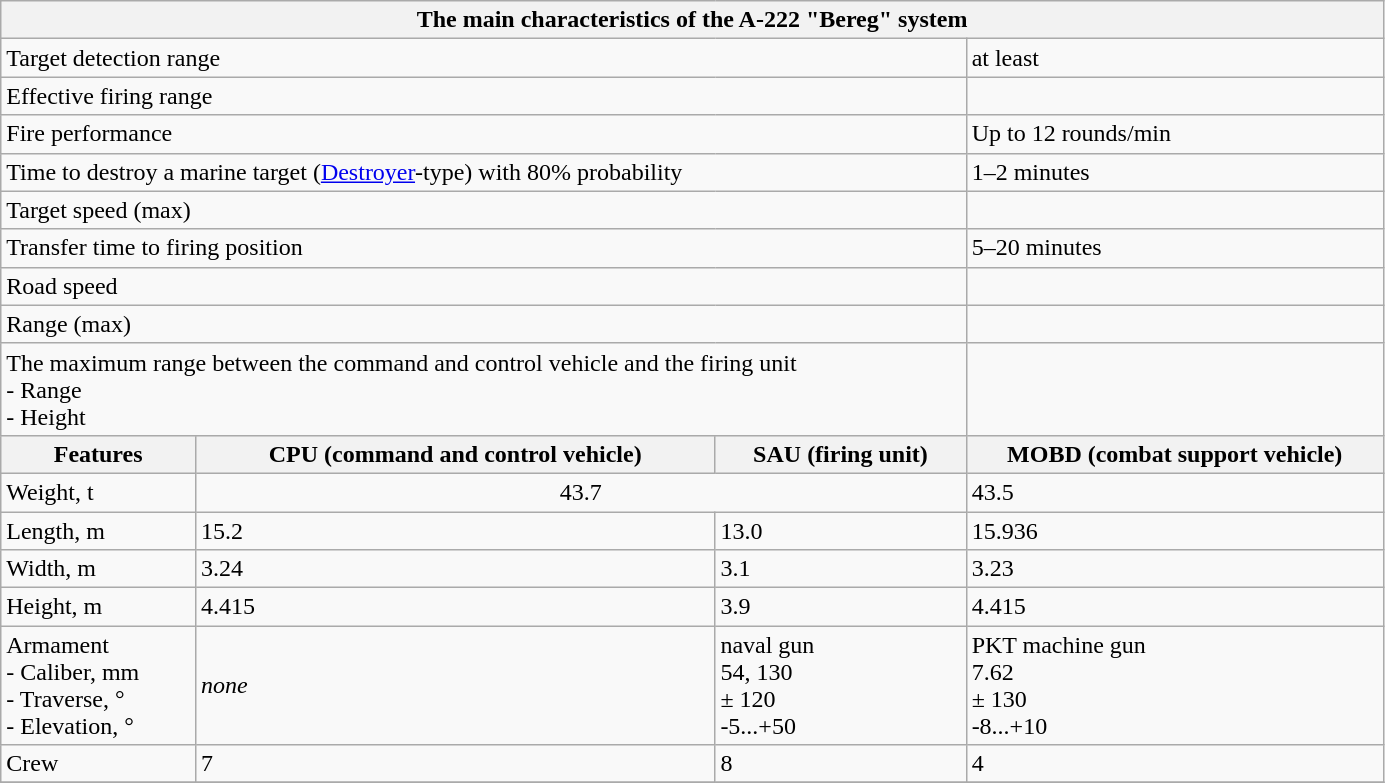<table class="wikitable" style="text-align: left; width: 73%; ">
<tr>
<th colspan="4">The main characteristics of the A-222 "Bereg" system</th>
</tr>
<tr>
<td colspan="3">Target detection range</td>
<td>at least </td>
</tr>
<tr>
<td colspan="3">Effective firing range</td>
<td></td>
</tr>
<tr>
<td colspan="3">Fire performance</td>
<td>Up to 12 rounds/min</td>
</tr>
<tr>
<td colspan="3">Time to destroy a marine target (<a href='#'>Destroyer</a>-type) with 80% probability</td>
<td>1–2 minutes</td>
</tr>
<tr>
<td colspan="3">Target speed (max)</td>
<td></td>
</tr>
<tr>
<td colspan="3">Transfer time to firing position</td>
<td>5–20 minutes</td>
</tr>
<tr>
<td colspan="3">Road speed</td>
<td></td>
</tr>
<tr>
<td colspan="3">Range (max)</td>
<td></td>
</tr>
<tr>
<td colspan="3">The maximum range between the command and control vehicle and the firing unit<br>- Range<br>- Height</td>
<td><br><br></td>
</tr>
<tr>
<th>Features</th>
<th>CPU (command and control vehicle)</th>
<th>SAU (firing unit)</th>
<th>MOBD (combat support vehicle)</th>
</tr>
<tr>
<td>Weight, t</td>
<td colspan="2" style="text-align:center;">43.7</td>
<td>43.5</td>
</tr>
<tr>
<td>Length, m</td>
<td>15.2</td>
<td>13.0</td>
<td>15.936</td>
</tr>
<tr>
<td>Width, m</td>
<td>3.24</td>
<td>3.1</td>
<td>3.23</td>
</tr>
<tr>
<td>Height, m</td>
<td>4.415</td>
<td>3.9</td>
<td>4.415</td>
</tr>
<tr>
<td>Armament<br>- Caliber, mm<br>- Traverse, °<br>- Elevation, °</td>
<td><em>none</em></td>
<td>naval gun<br>54, 130<br>± 120<br>-5...+50</td>
<td>PKT machine gun<br>7.62<br>± 130<br>-8...+10</td>
</tr>
<tr>
<td>Crew</td>
<td>7</td>
<td>8</td>
<td>4</td>
</tr>
<tr>
</tr>
</table>
